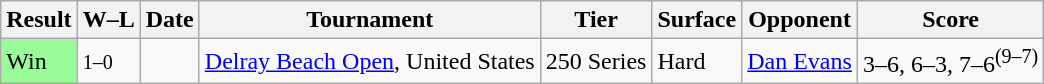<table class="sortable wikitable">
<tr>
<th>Result</th>
<th class="unsortable">W–L</th>
<th>Date</th>
<th>Tournament</th>
<th>Tier</th>
<th>Surface</th>
<th>Opponent</th>
<th class="unsortable">Score</th>
</tr>
<tr>
<td style="background:#98fb98;">Win</td>
<td><small>1–0</small></td>
<td><a href='#'></a></td>
<td><a href='#'>Delray Beach Open</a>, United States</td>
<td>250 Series</td>
<td>Hard</td>
<td> <a href='#'>Dan Evans</a></td>
<td>3–6, 6–3, 7–6<sup>(9–7)</sup></td>
</tr>
</table>
